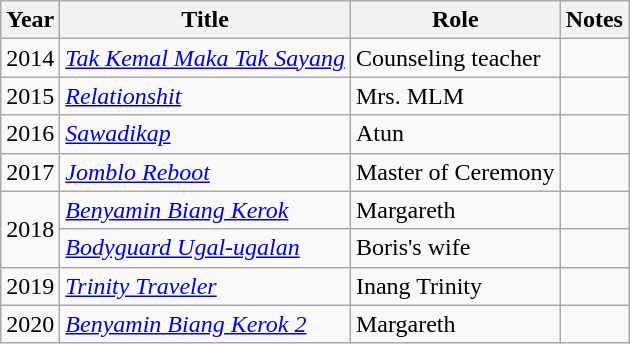<table class="wikitable sortable">
<tr>
<th>Year</th>
<th>Title</th>
<th>Role</th>
<th>Notes</th>
</tr>
<tr>
<td>2014</td>
<td><em><a href='#'>Tak Kemal Maka Tak Sayang</a></em></td>
<td>Counseling teacher</td>
<td></td>
</tr>
<tr>
<td>2015</td>
<td><em><a href='#'>Relationshit</a></em></td>
<td>Mrs. MLM</td>
<td></td>
</tr>
<tr>
<td>2016</td>
<td><em><a href='#'>Sawadikap</a></em></td>
<td>Atun</td>
<td></td>
</tr>
<tr>
<td>2017</td>
<td><em><a href='#'>Jomblo Reboot</a></em></td>
<td>Master of Ceremony</td>
<td></td>
</tr>
<tr>
<td rowspan="2">2018</td>
<td><em><a href='#'>Benyamin Biang Kerok</a></em></td>
<td>Margareth</td>
<td></td>
</tr>
<tr>
<td><em><a href='#'>Bodyguard Ugal-ugalan</a></em></td>
<td>Boris's wife</td>
<td></td>
</tr>
<tr>
<td>2019</td>
<td><em><a href='#'>Trinity Traveler</a></em></td>
<td>Inang Trinity</td>
<td></td>
</tr>
<tr>
<td>2020</td>
<td><em><a href='#'>Benyamin Biang Kerok 2</a></em></td>
<td>Margareth</td>
<td></td>
</tr>
</table>
